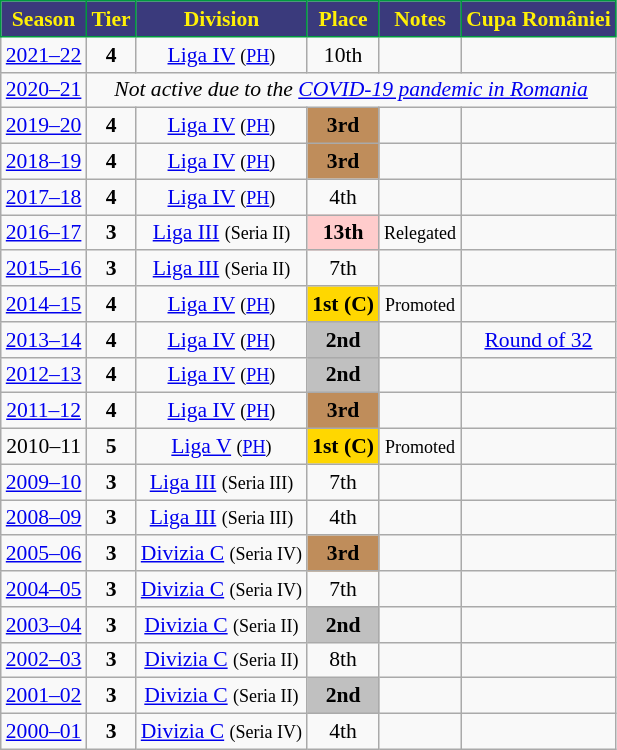<table class="wikitable" style="text-align:center; font-size:90%">
<tr>
<th style="background:#3a3a7c;color:#fff006;border:1px solid #00993f;">Season</th>
<th style="background:#3a3a7c;color:#fff006;border:1px solid #00993f;">Tier</th>
<th style="background:#3a3a7c;color:#fff006;border:1px solid #00993f;">Division</th>
<th style="background:#3a3a7c;color:#fff006;border:1px solid #00993f;">Place</th>
<th style="background:#3a3a7c;color:#fff006;border:1px solid #00993f;">Notes</th>
<th style="background:#3a3a7c;color:#fff006;border:1px solid #00993f;">Cupa României</th>
</tr>
<tr>
<td><a href='#'>2021–22</a></td>
<td><strong>4</strong></td>
<td><a href='#'>Liga IV</a> <small>(<a href='#'>PH</a>)</small></td>
<td>10th</td>
<td></td>
<td></td>
</tr>
<tr>
<td><a href='#'>2020–21</a></td>
<td align=center colspan=5><em>Not active due to the <a href='#'>COVID-19 pandemic in Romania</a></em></td>
</tr>
<tr>
<td><a href='#'>2019–20</a></td>
<td><strong>4</strong></td>
<td><a href='#'>Liga IV</a> <small>(<a href='#'>PH</a>)</small></td>
<td align=center bgcolor=#BF8D5B><strong>3rd</strong></td>
<td></td>
<td></td>
</tr>
<tr>
<td><a href='#'>2018–19</a></td>
<td><strong>4</strong></td>
<td><a href='#'>Liga IV</a> <small>(<a href='#'>PH</a>)</small></td>
<td align=center bgcolor=#BF8D5B><strong>3rd</strong></td>
<td></td>
<td></td>
</tr>
<tr>
<td><a href='#'>2017–18</a></td>
<td><strong>4</strong></td>
<td><a href='#'>Liga IV</a> <small>(<a href='#'>PH</a>)</small></td>
<td>4th</td>
<td></td>
<td></td>
</tr>
<tr>
<td><a href='#'>2016–17</a></td>
<td><strong>3</strong></td>
<td><a href='#'>Liga III</a> <small>(Seria II)</small></td>
<td align=center bgcolor=#FFCCCC><strong>13th</strong></td>
<td><small>Relegated</small></td>
<td></td>
</tr>
<tr>
<td><a href='#'>2015–16</a></td>
<td><strong>3</strong></td>
<td><a href='#'>Liga III</a> <small>(Seria II)</small></td>
<td>7th</td>
<td></td>
<td></td>
</tr>
<tr>
<td><a href='#'>2014–15</a></td>
<td><strong>4</strong></td>
<td><a href='#'>Liga IV</a> <small>(<a href='#'>PH</a>)</small></td>
<td align=center bgcolor=gold><strong>1st (C)</strong></td>
<td><small>Promoted</small></td>
<td></td>
</tr>
<tr>
<td><a href='#'>2013–14</a></td>
<td><strong>4</strong></td>
<td><a href='#'>Liga IV</a> <small>(<a href='#'>PH</a>)</small></td>
<td align=center bgcolor=silver><strong>2nd</strong></td>
<td></td>
<td><a href='#'>Round of 32</a></td>
</tr>
<tr>
<td><a href='#'>2012–13</a></td>
<td><strong>4</strong></td>
<td><a href='#'>Liga IV</a> <small>(<a href='#'>PH</a>)</small></td>
<td align=center bgcolor=silver><strong>2nd</strong></td>
<td></td>
<td></td>
</tr>
<tr>
<td><a href='#'>2011–12</a></td>
<td><strong>4</strong></td>
<td><a href='#'>Liga IV</a> <small>(<a href='#'>PH</a>)</small></td>
<td align=center bgcolor=#BF8D5B><strong>3rd</strong></td>
<td></td>
<td></td>
</tr>
<tr>
<td>2010–11</td>
<td><strong>5</strong></td>
<td><a href='#'>Liga V</a> <small>(<a href='#'>PH</a>)</small></td>
<td align=center bgcolor=gold><strong>1st (C)</strong></td>
<td><small>Promoted</small></td>
<td></td>
</tr>
<tr>
<td><a href='#'>2009–10</a></td>
<td><strong>3</strong></td>
<td><a href='#'>Liga III</a> <small>(Seria III)</small></td>
<td>7th</td>
<td></td>
<td></td>
</tr>
<tr>
<td><a href='#'>2008–09</a></td>
<td><strong>3</strong></td>
<td><a href='#'>Liga III</a> <small>(Seria III)</small></td>
<td>4th</td>
<td></td>
<td></td>
</tr>
<tr>
<td><a href='#'>2005–06</a></td>
<td><strong>3</strong></td>
<td><a href='#'>Divizia C</a> <small>(Seria IV)</small></td>
<td align=center bgcolor=#BF8D5B><strong>3rd</strong></td>
<td></td>
<td></td>
</tr>
<tr>
<td><a href='#'>2004–05</a></td>
<td><strong>3</strong></td>
<td><a href='#'>Divizia C</a> <small>(Seria IV)</small></td>
<td>7th</td>
<td></td>
<td></td>
</tr>
<tr>
<td><a href='#'>2003–04</a></td>
<td><strong>3</strong></td>
<td><a href='#'>Divizia C</a> <small>(Seria II)</small></td>
<td align=center bgcolor=silver><strong>2nd</strong></td>
<td></td>
<td></td>
</tr>
<tr>
<td><a href='#'>2002–03</a></td>
<td><strong>3</strong></td>
<td><a href='#'>Divizia C</a> <small>(Seria II)</small></td>
<td>8th</td>
<td></td>
<td></td>
</tr>
<tr>
<td><a href='#'>2001–02</a></td>
<td><strong>3</strong></td>
<td><a href='#'>Divizia C</a> <small>(Seria II)</small></td>
<td align=center bgcolor=silver><strong>2nd</strong></td>
<td></td>
<td></td>
</tr>
<tr>
<td><a href='#'>2000–01</a></td>
<td><strong>3</strong></td>
<td><a href='#'>Divizia C</a> <small>(Seria IV)</small></td>
<td>4th</td>
<td></td>
<td></td>
</tr>
</table>
